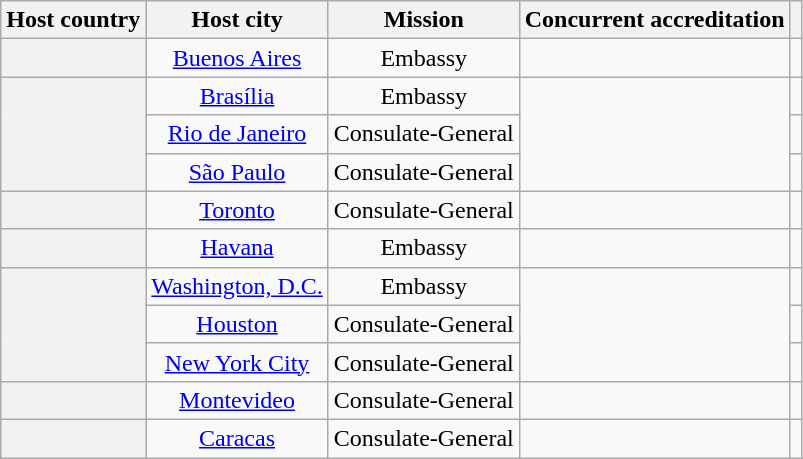<table class="wikitable plainrowheaders" style="text-align:center;">
<tr>
<th scope="col">Host country</th>
<th scope="col">Host city</th>
<th scope="col">Mission</th>
<th scope="col">Concurrent accreditation</th>
<th scope="col"></th>
</tr>
<tr>
<th scope="row"></th>
<td><a href='#'>Buenos Aires</a></td>
<td>Embassy</td>
<td></td>
<td></td>
</tr>
<tr>
<th scope="row" rowspan="3"></th>
<td><a href='#'>Brasília</a></td>
<td>Embassy</td>
<td rowspan="3"></td>
<td></td>
</tr>
<tr>
<td><a href='#'>Rio de Janeiro</a></td>
<td>Consulate-General</td>
<td></td>
</tr>
<tr>
<td><a href='#'>São Paulo</a></td>
<td>Consulate-General</td>
<td></td>
</tr>
<tr>
<th scope="row"></th>
<td><a href='#'>Toronto</a></td>
<td>Consulate-General</td>
<td></td>
<td></td>
</tr>
<tr>
<th scope="row"></th>
<td><a href='#'>Havana</a></td>
<td>Embassy</td>
<td></td>
<td></td>
</tr>
<tr>
<th scope="row" rowspan="3"></th>
<td><a href='#'>Washington, D.C.</a></td>
<td>Embassy</td>
<td rowspan="3"></td>
<td></td>
</tr>
<tr>
<td><a href='#'>Houston</a></td>
<td>Consulate-General</td>
<td></td>
</tr>
<tr>
<td><a href='#'>New York City</a></td>
<td>Consulate-General</td>
<td></td>
</tr>
<tr>
<th scope="row"></th>
<td><a href='#'>Montevideo</a></td>
<td>Consulate-General</td>
<td></td>
<td></td>
</tr>
<tr>
<th scope="row"></th>
<td><a href='#'>Caracas</a></td>
<td>Consulate-General</td>
<td></td>
<td></td>
</tr>
</table>
